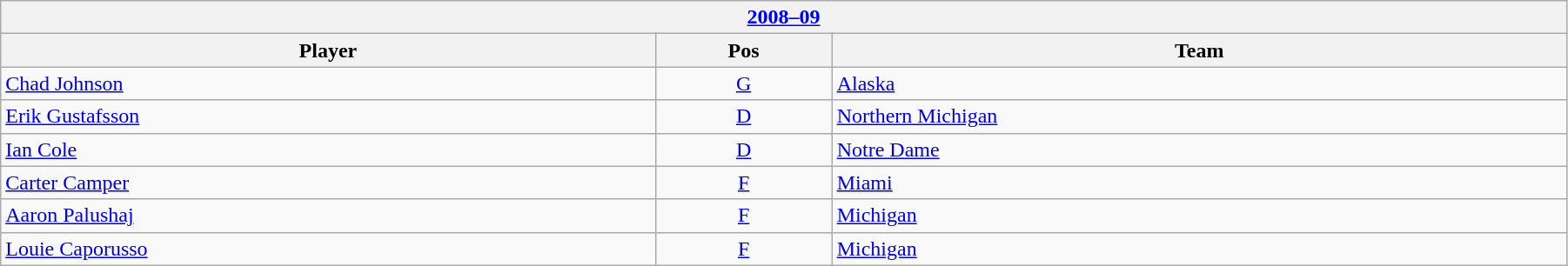<table class="wikitable" width=95%>
<tr>
<th colspan=3><a href='#'>2008–09</a></th>
</tr>
<tr>
<th>Player</th>
<th>Pos</th>
<th>Team</th>
</tr>
<tr>
<td><a href='#'>Chad Johnson</a></td>
<td style="text-align:center;"><a href='#'>G</a></td>
<td><a href='#'>Alaska</a></td>
</tr>
<tr>
<td><a href='#'>Erik Gustafsson</a></td>
<td style="text-align:center;"><a href='#'>D</a></td>
<td><a href='#'>Northern Michigan</a></td>
</tr>
<tr>
<td><a href='#'>Ian Cole</a></td>
<td style="text-align:center;"><a href='#'>D</a></td>
<td><a href='#'>Notre Dame</a></td>
</tr>
<tr>
<td><a href='#'>Carter Camper</a></td>
<td style="text-align:center;"><a href='#'>F</a></td>
<td><a href='#'>Miami</a></td>
</tr>
<tr>
<td><a href='#'>Aaron Palushaj</a></td>
<td style="text-align:center;"><a href='#'>F</a></td>
<td><a href='#'>Michigan</a></td>
</tr>
<tr>
<td><a href='#'>Louie Caporusso</a></td>
<td style="text-align:center;"><a href='#'>F</a></td>
<td><a href='#'>Michigan</a></td>
</tr>
</table>
